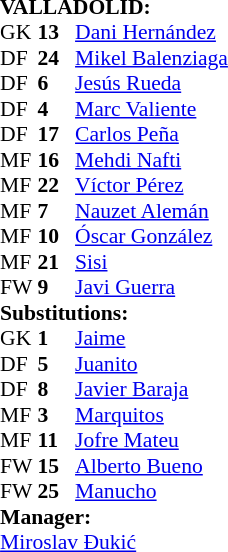<table style="font-size: 90%" cellspacing="0" cellpadding="0" align="center">
<tr>
<td colspan=4><strong>VALLADOLID:</strong></td>
</tr>
<tr>
<th width=25></th>
<th width=25></th>
</tr>
<tr>
<td>GK</td>
<td><strong>13</strong></td>
<td> <a href='#'>Dani Hernández</a></td>
</tr>
<tr>
<td>DF</td>
<td><strong>24</strong></td>
<td> <a href='#'>Mikel Balenziaga</a></td>
<td></td>
</tr>
<tr>
<td>DF</td>
<td><strong>6</strong></td>
<td> <a href='#'>Jesús Rueda</a></td>
</tr>
<tr>
<td>DF</td>
<td><strong>4</strong></td>
<td> <a href='#'>Marc Valiente</a></td>
</tr>
<tr>
<td>DF</td>
<td><strong>17</strong></td>
<td> <a href='#'>Carlos Peña</a></td>
<td></td>
</tr>
<tr>
<td>MF</td>
<td><strong>16</strong></td>
<td> <a href='#'>Mehdi Nafti</a></td>
</tr>
<tr>
<td>MF</td>
<td><strong>22</strong></td>
<td> <a href='#'>Víctor Pérez</a></td>
</tr>
<tr>
<td>MF</td>
<td><strong>7</strong></td>
<td> <a href='#'>Nauzet Alemán</a></td>
<td></td>
<td></td>
</tr>
<tr>
<td>MF</td>
<td><strong>10</strong></td>
<td> <a href='#'>Óscar González</a></td>
<td></td>
<td></td>
</tr>
<tr>
<td>MF</td>
<td><strong>21</strong></td>
<td> <a href='#'>Sisi</a></td>
</tr>
<tr>
<td>FW</td>
<td><strong>9</strong></td>
<td> <a href='#'>Javi Guerra</a></td>
<td></td>
<td></td>
</tr>
<tr>
<td colspan=3><strong>Substitutions:</strong></td>
</tr>
<tr>
<td>GK</td>
<td><strong>1</strong></td>
<td> <a href='#'>Jaime</a></td>
</tr>
<tr>
<td>DF</td>
<td><strong>5</strong></td>
<td> <a href='#'>Juanito</a></td>
</tr>
<tr>
<td>DF</td>
<td><strong>8</strong></td>
<td> <a href='#'>Javier Baraja</a></td>
<td></td>
<td></td>
</tr>
<tr>
<td>MF</td>
<td><strong>3</strong></td>
<td> <a href='#'>Marquitos</a></td>
</tr>
<tr>
<td>MF</td>
<td><strong>11</strong></td>
<td> <a href='#'>Jofre Mateu</a></td>
<td></td>
<td></td>
</tr>
<tr>
<td>FW</td>
<td><strong>15</strong></td>
<td> <a href='#'>Alberto Bueno</a></td>
</tr>
<tr>
<td>FW</td>
<td><strong>25</strong></td>
<td> <a href='#'>Manucho</a></td>
<td></td>
<td></td>
</tr>
<tr>
<td colspan=3><strong>Manager:</strong></td>
</tr>
<tr>
<td colspan=3> <a href='#'>Miroslav Đukić</a></td>
</tr>
</table>
